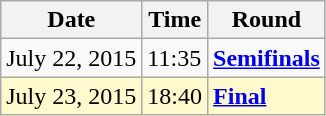<table class="wikitable">
<tr>
<th>Date</th>
<th>Time</th>
<th>Round</th>
</tr>
<tr>
<td>July 22, 2015</td>
<td>11:35</td>
<td><strong><a href='#'>Semifinals</a></strong></td>
</tr>
<tr style=background:lemonchiffon>
<td>July 23, 2015</td>
<td>18:40</td>
<td><strong><a href='#'>Final</a></strong></td>
</tr>
</table>
